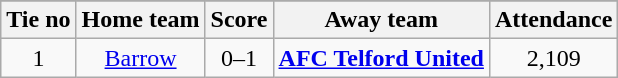<table border=0 cellpadding=0 cellspacing=0>
<tr>
<td valign="top"><br><table class="wikitable" style="text-align: center">
<tr>
</tr>
<tr>
<th>Tie no</th>
<th>Home team</th>
<th>Score</th>
<th>Away team</th>
<th>Attendance</th>
</tr>
<tr>
<td>1</td>
<td><a href='#'>Barrow</a></td>
<td>0–1</td>
<td><strong><a href='#'>AFC Telford United</a></strong></td>
<td>2,109</td>
</tr>
</table>
</td>
</tr>
</table>
